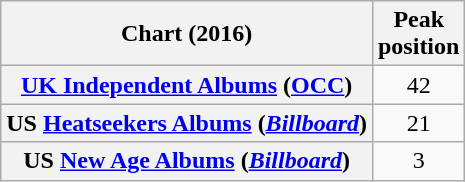<table class="wikitable sortable plainrowheaders" style="text-align:center">
<tr>
<th scope="col">Chart (2016)</th>
<th scope="col">Peak<br>position</th>
</tr>
<tr>
<th scope="row"><a href='#'>UK Independent Albums</a> (<a href='#'>OCC</a>)</th>
<td>42</td>
</tr>
<tr>
<th scope="row">US <a href='#'>Heatseekers Albums</a> (<em><a href='#'>Billboard</a></em>)</th>
<td>21</td>
</tr>
<tr>
<th scope="row">US <a href='#'>New Age Albums</a> (<em><a href='#'>Billboard</a></em>)</th>
<td>3</td>
</tr>
</table>
